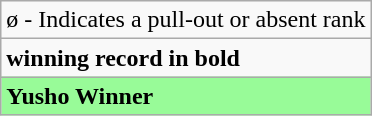<table class="wikitable">
<tr>
<td>ø - Indicates a pull-out or absent rank</td>
</tr>
<tr>
<td><strong>winning record in bold</strong></td>
</tr>
<tr>
<td style="background: PaleGreen;"><strong>Yusho Winner</strong></td>
</tr>
</table>
